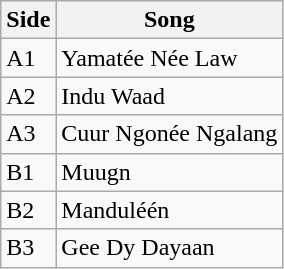<table class="wikitable">
<tr>
<th>Side</th>
<th>Song</th>
</tr>
<tr>
<td>A1</td>
<td>Yamatée Née Law</td>
</tr>
<tr>
<td>A2</td>
<td>Indu Waad</td>
</tr>
<tr>
<td>A3</td>
<td>Cuur Ngonée Ngalang</td>
</tr>
<tr>
<td>B1</td>
<td>Muugn</td>
</tr>
<tr>
<td>B2</td>
<td>Manduléén</td>
</tr>
<tr>
<td>B3</td>
<td>Gee Dy Dayaan</td>
</tr>
</table>
